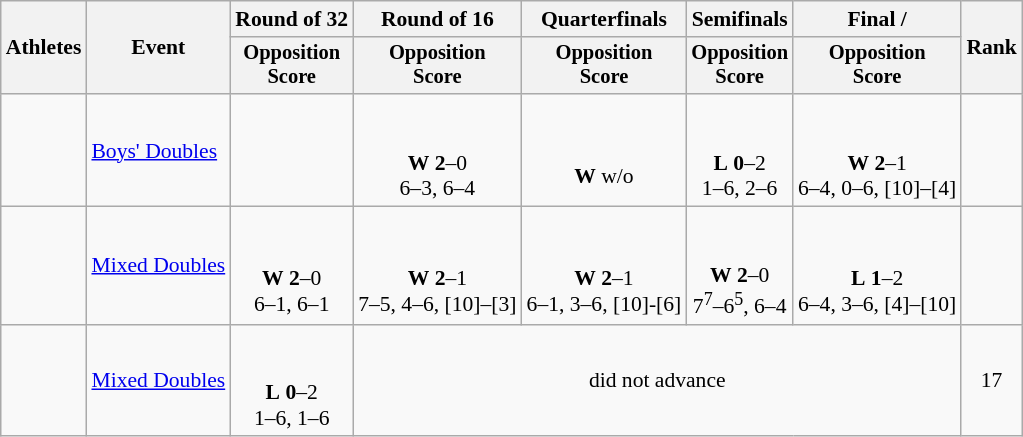<table class=wikitable style="font-size:90%">
<tr>
<th rowspan="2">Athletes</th>
<th rowspan="2">Event</th>
<th>Round of 32</th>
<th>Round of 16</th>
<th>Quarterfinals</th>
<th>Semifinals</th>
<th>Final / </th>
<th rowspan=2>Rank</th>
</tr>
<tr style="font-size:95%">
<th>Opposition<br>Score</th>
<th>Opposition<br>Score</th>
<th>Opposition<br>Score</th>
<th>Opposition<br>Score</th>
<th>Opposition<br>Score</th>
</tr>
<tr align=center>
<td align=left><br></td>
<td align=left><a href='#'>Boys' Doubles</a></td>
<td></td>
<td><br><br><strong>W</strong> <strong>2</strong>–0 <br> 6–3, 6–4</td>
<td><br><br><strong>W</strong> w/o</td>
<td><br><br><strong>L</strong> <strong>0</strong>–2 <br> 1–6, 2–6</td>
<td><br><br><strong>W</strong> <strong>2</strong>–1 <br> 6–4, 0–6, [10]–[4]</td>
<td></td>
</tr>
<tr align=center>
<td align=left><br></td>
<td align=left><a href='#'>Mixed Doubles</a></td>
<td><br><br><strong>W</strong> <strong>2</strong>–0 <br> 6–1, 6–1</td>
<td><br><br><strong>W</strong> <strong>2</strong>–1 <br> 7–5, 4–6, [10]–[3]</td>
<td><br><br><strong>W</strong> <strong>2</strong>–1 <br> 6–1, 3–6, [10]-[6]</td>
<td><br><br><strong>W</strong> <strong>2</strong>–0 <br> 7<sup>7</sup>–6<sup>5</sup>, 6–4</td>
<td><br><br><strong>L</strong> <strong>1</strong>–2 <br> 6–4, 3–6, [4]–[10]</td>
<td></td>
</tr>
<tr align=center>
<td align=left><br></td>
<td align=left><a href='#'>Mixed Doubles</a></td>
<td><br><br><strong>L</strong> <strong>0</strong>–2 <br> 1–6, 1–6</td>
<td colspan=4>did not advance</td>
<td>17</td>
</tr>
</table>
